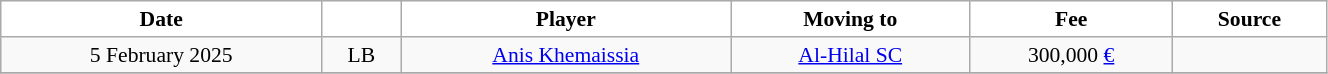<table class="wikitable sortable" style="width:70%; text-align:center; font-size:90%; text-align:centre;">
<tr>
<th style="background:white; color:black; text-align:center;">Date</th>
<th style="background:white; color:black; text-align:center;"></th>
<th style="background:white; color:black; text-align:center;">Player</th>
<th style="background:white; color:black; text-align:center;">Moving to</th>
<th style="background:white; color:black; text-align:center;">Fee</th>
<th style="background:white; color:black; text-align:center;">Source</th>
</tr>
<tr>
<td>5 February 2025</td>
<td>LB</td>
<td> <a href='#'>Anis Khemaissia</a></td>
<td> <a href='#'>Al-Hilal SC</a></td>
<td>300,000 <a href='#'>€</a></td>
<td></td>
</tr>
<tr>
</tr>
</table>
